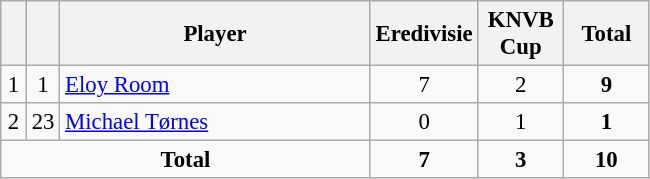<table class="wikitable sortable" style="font-size: 95%; text-align: center;">
<tr>
<th width=10></th>
<th width=10></th>
<th width=200>Player</th>
<th width=50>Eredivisie</th>
<th width=50>KNVB Cup</th>
<th width=50>Total</th>
</tr>
<tr>
<td>1</td>
<td>1</td>
<td align="left"> <a href='#'>Eloy Room</a></td>
<td>7</td>
<td>2</td>
<td><strong>9</strong></td>
</tr>
<tr>
<td>2</td>
<td>23</td>
<td align="left"> <a href='#'>Michael Tørnes</a></td>
<td>0</td>
<td>1</td>
<td><strong>1</strong></td>
</tr>
<tr>
<td colspan="3"><strong>Total</strong></td>
<td><strong>7</strong></td>
<td><strong>3</strong></td>
<td><strong>10</strong></td>
</tr>
</table>
